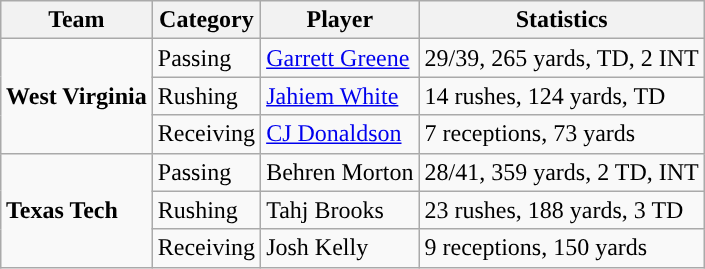<table class="wikitable" style="float: right;">
<tr>
<th>Team</th>
<th>Category</th>
<th>Player</th>
<th>Statistics</th>
</tr>
<tr>
<td rowspan=3><strong>West Virginia</strong></td>
<td>Passing</td>
<td><a href='#'>Garrett Greene</a></td>
<td>29/39, 265 yards, TD, 2 INT</td>
</tr>
<tr>
<td>Rushing</td>
<td><a href='#'>Jahiem White</a></td>
<td>14 rushes, 124 yards, TD</td>
</tr>
<tr>
<td>Receiving</td>
<td><a href='#'>CJ Donaldson</a></td>
<td>7 receptions, 73 yards</td>
</tr>
<tr>
<td rowspan=3><strong>Texas Tech</strong></td>
<td>Passing</td>
<td>Behren Morton</td>
<td>28/41, 359 yards, 2 TD, INT</td>
</tr>
<tr>
<td>Rushing</td>
<td>Tahj Brooks</td>
<td>23 rushes, 188 yards, 3 TD</td>
</tr>
<tr>
<td>Receiving</td>
<td>Josh Kelly</td>
<td>9 receptions, 150 yards</td>
</tr>
</table>
